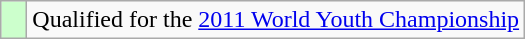<table class="wikitable" style="text-align: left;">
<tr>
<td width=10px bgcolor=#ccffcc></td>
<td>Qualified for the <a href='#'>2011 World Youth Championship</a></td>
</tr>
</table>
